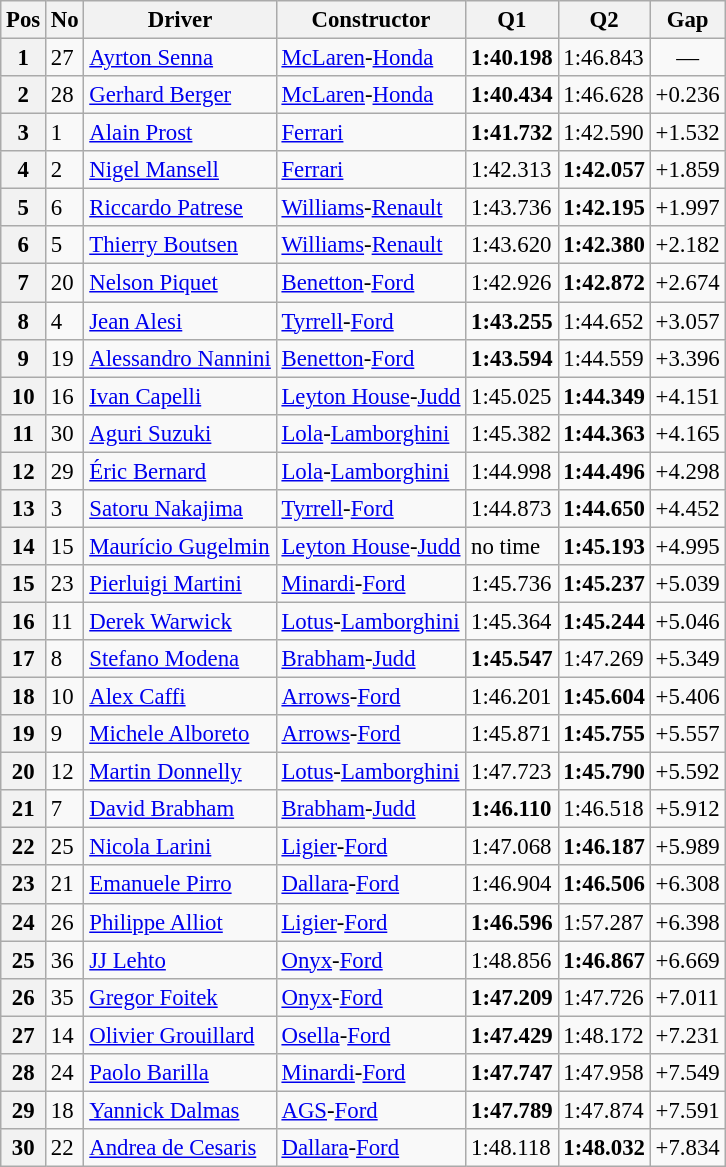<table class="wikitable sortable" style="font-size: 95%;">
<tr>
<th>Pos</th>
<th>No</th>
<th>Driver</th>
<th>Constructor</th>
<th>Q1</th>
<th>Q2</th>
<th>Gap</th>
</tr>
<tr>
<th>1</th>
<td>27</td>
<td> <a href='#'>Ayrton Senna</a></td>
<td><a href='#'>McLaren</a>-<a href='#'>Honda</a></td>
<td><strong>1:40.198</strong></td>
<td>1:46.843</td>
<td align="center">—</td>
</tr>
<tr>
<th>2</th>
<td>28</td>
<td> <a href='#'>Gerhard Berger</a></td>
<td><a href='#'>McLaren</a>-<a href='#'>Honda</a></td>
<td><strong>1:40.434</strong></td>
<td>1:46.628</td>
<td>+0.236</td>
</tr>
<tr>
<th>3</th>
<td>1</td>
<td> <a href='#'>Alain Prost</a></td>
<td><a href='#'>Ferrari</a></td>
<td><strong>1:41.732</strong></td>
<td>1:42.590</td>
<td>+1.532</td>
</tr>
<tr>
<th>4</th>
<td>2</td>
<td> <a href='#'>Nigel Mansell</a></td>
<td><a href='#'>Ferrari</a></td>
<td>1:42.313</td>
<td><strong>1:42.057</strong></td>
<td>+1.859</td>
</tr>
<tr>
<th>5</th>
<td>6</td>
<td> <a href='#'>Riccardo Patrese</a></td>
<td><a href='#'>Williams</a>-<a href='#'>Renault</a></td>
<td>1:43.736</td>
<td><strong>1:42.195</strong></td>
<td>+1.997</td>
</tr>
<tr>
<th>6</th>
<td>5</td>
<td> <a href='#'>Thierry Boutsen</a></td>
<td><a href='#'>Williams</a>-<a href='#'>Renault</a></td>
<td>1:43.620</td>
<td><strong>1:42.380</strong></td>
<td>+2.182</td>
</tr>
<tr>
<th>7</th>
<td>20</td>
<td> <a href='#'>Nelson Piquet</a></td>
<td><a href='#'>Benetton</a>-<a href='#'>Ford</a></td>
<td>1:42.926</td>
<td><strong>1:42.872</strong></td>
<td>+2.674</td>
</tr>
<tr>
<th>8</th>
<td>4</td>
<td> <a href='#'>Jean Alesi</a></td>
<td><a href='#'>Tyrrell</a>-<a href='#'>Ford</a></td>
<td><strong>1:43.255</strong></td>
<td>1:44.652</td>
<td>+3.057</td>
</tr>
<tr>
<th>9</th>
<td>19</td>
<td> <a href='#'>Alessandro Nannini</a></td>
<td><a href='#'>Benetton</a>-<a href='#'>Ford</a></td>
<td><strong>1:43.594</strong></td>
<td>1:44.559</td>
<td>+3.396</td>
</tr>
<tr>
<th>10</th>
<td>16</td>
<td> <a href='#'>Ivan Capelli</a></td>
<td><a href='#'>Leyton House</a>-<a href='#'>Judd</a></td>
<td>1:45.025</td>
<td><strong>1:44.349</strong></td>
<td>+4.151</td>
</tr>
<tr>
<th>11</th>
<td>30</td>
<td> <a href='#'>Aguri Suzuki</a></td>
<td><a href='#'>Lola</a>-<a href='#'>Lamborghini</a></td>
<td>1:45.382</td>
<td><strong>1:44.363</strong></td>
<td>+4.165</td>
</tr>
<tr>
<th>12</th>
<td>29</td>
<td> <a href='#'>Éric Bernard</a></td>
<td><a href='#'>Lola</a>-<a href='#'>Lamborghini</a></td>
<td>1:44.998</td>
<td><strong>1:44.496</strong></td>
<td>+4.298</td>
</tr>
<tr>
<th>13</th>
<td>3</td>
<td> <a href='#'>Satoru Nakajima</a></td>
<td><a href='#'>Tyrrell</a>-<a href='#'>Ford</a></td>
<td>1:44.873</td>
<td><strong>1:44.650</strong></td>
<td>+4.452</td>
</tr>
<tr>
<th>14</th>
<td>15</td>
<td> <a href='#'>Maurício Gugelmin</a></td>
<td><a href='#'>Leyton House</a>-<a href='#'>Judd</a></td>
<td>no time</td>
<td><strong>1:45.193</strong></td>
<td>+4.995</td>
</tr>
<tr>
<th>15</th>
<td>23</td>
<td> <a href='#'>Pierluigi Martini</a></td>
<td><a href='#'>Minardi</a>-<a href='#'>Ford</a></td>
<td>1:45.736</td>
<td><strong>1:45.237</strong></td>
<td>+5.039</td>
</tr>
<tr>
<th>16</th>
<td>11</td>
<td> <a href='#'>Derek Warwick</a></td>
<td><a href='#'>Lotus</a>-<a href='#'>Lamborghini</a></td>
<td>1:45.364</td>
<td><strong>1:45.244</strong></td>
<td>+5.046</td>
</tr>
<tr>
<th>17</th>
<td>8</td>
<td> <a href='#'>Stefano Modena</a></td>
<td><a href='#'>Brabham</a>-<a href='#'>Judd</a></td>
<td><strong>1:45.547</strong></td>
<td>1:47.269</td>
<td>+5.349</td>
</tr>
<tr>
<th>18</th>
<td>10</td>
<td> <a href='#'>Alex Caffi</a></td>
<td><a href='#'>Arrows</a>-<a href='#'>Ford</a></td>
<td>1:46.201</td>
<td><strong>1:45.604</strong></td>
<td>+5.406</td>
</tr>
<tr>
<th>19</th>
<td>9</td>
<td> <a href='#'>Michele Alboreto</a></td>
<td><a href='#'>Arrows</a>-<a href='#'>Ford</a></td>
<td>1:45.871</td>
<td><strong>1:45.755</strong></td>
<td>+5.557</td>
</tr>
<tr>
<th>20</th>
<td>12</td>
<td> <a href='#'>Martin Donnelly</a></td>
<td><a href='#'>Lotus</a>-<a href='#'>Lamborghini</a></td>
<td>1:47.723</td>
<td><strong>1:45.790</strong></td>
<td>+5.592</td>
</tr>
<tr>
<th>21</th>
<td>7</td>
<td> <a href='#'>David Brabham</a></td>
<td><a href='#'>Brabham</a>-<a href='#'>Judd</a></td>
<td><strong>1:46.110</strong></td>
<td>1:46.518</td>
<td>+5.912</td>
</tr>
<tr>
<th>22</th>
<td>25</td>
<td> <a href='#'>Nicola Larini</a></td>
<td><a href='#'>Ligier</a>-<a href='#'>Ford</a></td>
<td>1:47.068</td>
<td><strong>1:46.187</strong></td>
<td>+5.989</td>
</tr>
<tr>
<th>23</th>
<td>21</td>
<td> <a href='#'>Emanuele Pirro</a></td>
<td><a href='#'>Dallara</a>-<a href='#'>Ford</a></td>
<td>1:46.904</td>
<td><strong>1:46.506</strong></td>
<td>+6.308</td>
</tr>
<tr>
<th>24</th>
<td>26</td>
<td> <a href='#'>Philippe Alliot</a></td>
<td><a href='#'>Ligier</a>-<a href='#'>Ford</a></td>
<td><strong>1:46.596</strong></td>
<td>1:57.287</td>
<td>+6.398</td>
</tr>
<tr>
<th>25</th>
<td>36</td>
<td> <a href='#'>JJ Lehto</a></td>
<td><a href='#'>Onyx</a>-<a href='#'>Ford</a></td>
<td>1:48.856</td>
<td><strong>1:46.867</strong></td>
<td>+6.669</td>
</tr>
<tr>
<th>26</th>
<td>35</td>
<td> <a href='#'>Gregor Foitek</a></td>
<td><a href='#'>Onyx</a>-<a href='#'>Ford</a></td>
<td><strong>1:47.209</strong></td>
<td>1:47.726</td>
<td>+7.011</td>
</tr>
<tr>
<th>27</th>
<td>14</td>
<td> <a href='#'>Olivier Grouillard</a></td>
<td><a href='#'>Osella</a>-<a href='#'>Ford</a></td>
<td><strong>1:47.429</strong></td>
<td>1:48.172</td>
<td>+7.231</td>
</tr>
<tr>
<th>28</th>
<td>24</td>
<td> <a href='#'>Paolo Barilla</a></td>
<td><a href='#'>Minardi</a>-<a href='#'>Ford</a></td>
<td><strong>1:47.747</strong></td>
<td>1:47.958</td>
<td>+7.549</td>
</tr>
<tr>
<th>29</th>
<td>18</td>
<td> <a href='#'>Yannick Dalmas</a></td>
<td><a href='#'>AGS</a>-<a href='#'>Ford</a></td>
<td><strong>1:47.789</strong></td>
<td>1:47.874</td>
<td>+7.591</td>
</tr>
<tr>
<th>30</th>
<td>22</td>
<td> <a href='#'>Andrea de Cesaris</a></td>
<td><a href='#'>Dallara</a>-<a href='#'>Ford</a></td>
<td>1:48.118</td>
<td><strong>1:48.032</strong></td>
<td>+7.834</td>
</tr>
</table>
